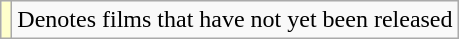<table class="wikitable">
<tr>
<td style="background:#ffc;"></td>
<td>Denotes films that have not yet been released</td>
</tr>
</table>
